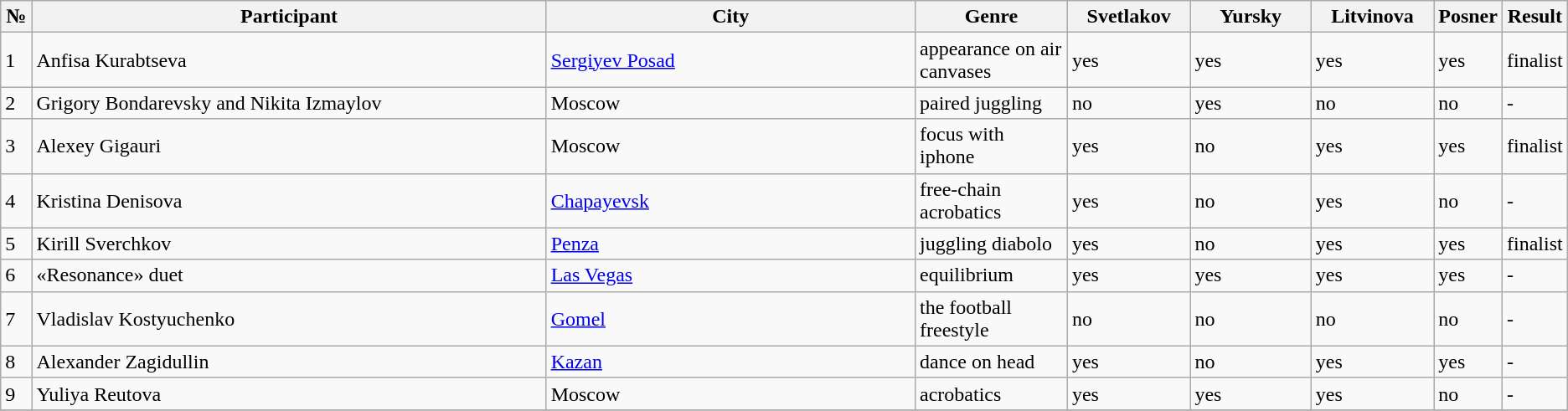<table class="wikitable">
<tr>
<th width="2%">№</th>
<th width="35%">Participant</th>
<th width="25%">City</th>
<th width="10%">Genre</th>
<th width="8%">Svetlakov</th>
<th width="8%">Yursky</th>
<th width="8%">Litvinova</th>
<th width="8%">Posner</th>
<th width="8%">Result</th>
</tr>
<tr>
<td>1</td>
<td>Anfisa Kurabtseva</td>
<td><a href='#'>Sergiyev Posad</a></td>
<td>appearance on air canvases</td>
<td>yes</td>
<td>yes</td>
<td>yes</td>
<td>yes</td>
<td>finalist</td>
</tr>
<tr>
<td>2</td>
<td>Grigory Bondarevsky and Nikita Izmaylov</td>
<td>Moscow</td>
<td>paired juggling</td>
<td>no</td>
<td>yes</td>
<td>no</td>
<td>no</td>
<td>-</td>
</tr>
<tr>
<td>3</td>
<td>Alexey Gigauri</td>
<td>Moscow</td>
<td>focus with iphone</td>
<td>yes</td>
<td>no</td>
<td>yes</td>
<td>yes</td>
<td>finalist</td>
</tr>
<tr>
<td>4</td>
<td>Kristina Denisova</td>
<td><a href='#'>Chapayevsk</a></td>
<td>free-chain acrobatics</td>
<td>yes</td>
<td>no</td>
<td>yes</td>
<td>no</td>
<td>-</td>
</tr>
<tr>
<td>5</td>
<td>Kirill Sverchkov</td>
<td><a href='#'>Penza</a></td>
<td>juggling diabolo</td>
<td>yes</td>
<td>no</td>
<td>yes</td>
<td>yes</td>
<td>finalist</td>
</tr>
<tr>
<td>6</td>
<td>«Resonance» duet</td>
<td><a href='#'>Las Vegas</a></td>
<td>equilibrium</td>
<td>yes</td>
<td>yes</td>
<td>yes</td>
<td>yes</td>
<td>-</td>
</tr>
<tr>
<td>7</td>
<td>Vladislav Kostyuchenko</td>
<td><a href='#'>Gomel</a></td>
<td>the football freestyle</td>
<td>no</td>
<td>no</td>
<td>no</td>
<td>no</td>
<td>-</td>
</tr>
<tr>
<td>8</td>
<td>Alexander Zagidullin</td>
<td><a href='#'>Kazan</a></td>
<td>dance on head</td>
<td>yes</td>
<td>no</td>
<td>yes</td>
<td>yes</td>
<td>-</td>
</tr>
<tr>
<td>9</td>
<td>Yuliya Reutova</td>
<td>Moscow</td>
<td>acrobatics</td>
<td>yes</td>
<td>yes</td>
<td>yes</td>
<td>no</td>
<td>-</td>
</tr>
<tr>
</tr>
</table>
